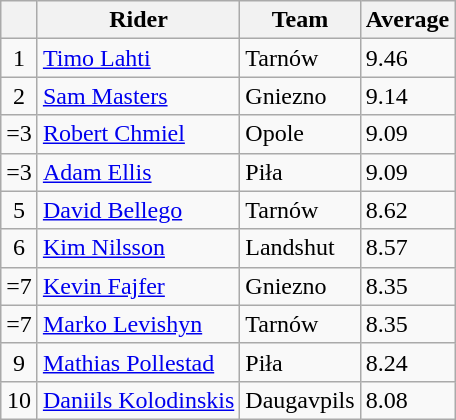<table class=wikitable>
<tr>
<th></th>
<th>Rider</th>
<th>Team</th>
<th>Average</th>
</tr>
<tr>
<td align="center">1</td>
<td> <a href='#'>Timo Lahti</a></td>
<td>Tarnów</td>
<td>9.46</td>
</tr>
<tr>
<td align="center">2</td>
<td> <a href='#'>Sam Masters</a></td>
<td>Gniezno</td>
<td>9.14</td>
</tr>
<tr>
<td align="center">=3</td>
<td> <a href='#'>Robert Chmiel</a></td>
<td>Opole</td>
<td>9.09</td>
</tr>
<tr>
<td align="center">=3</td>
<td> <a href='#'>Adam Ellis</a></td>
<td>Piła</td>
<td>9.09</td>
</tr>
<tr>
<td align="center">5</td>
<td> <a href='#'>David Bellego</a></td>
<td>Tarnów</td>
<td>8.62</td>
</tr>
<tr>
<td align="center">6</td>
<td> <a href='#'>Kim Nilsson</a></td>
<td>Landshut</td>
<td>8.57</td>
</tr>
<tr>
<td align="center">=7</td>
<td> <a href='#'>Kevin Fajfer</a></td>
<td>Gniezno</td>
<td>8.35</td>
</tr>
<tr>
<td align="center">=7</td>
<td> <a href='#'>Marko Levishyn</a></td>
<td>Tarnów</td>
<td>8.35</td>
</tr>
<tr>
<td align="center">9</td>
<td> <a href='#'>Mathias Pollestad</a></td>
<td>Piła</td>
<td>8.24</td>
</tr>
<tr>
<td align="center">10</td>
<td> <a href='#'>Daniils Kolodinskis</a></td>
<td>Daugavpils</td>
<td>8.08</td>
</tr>
</table>
